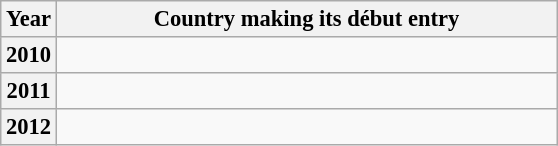<table class="wikitable" style="font-size:94%">
<tr>
<th scope="col" style="width:10%;">Year</th>
<th>Country making its début entry</th>
</tr>
<tr>
<th scope="row" style="vertical-align:top;">2010</th>
<td></td>
</tr>
<tr>
<th scope="row" style="vertical-align:top;">2011</th>
<td></td>
</tr>
<tr>
<th scope="row" style="vertical-align:top;">2012</th>
<td></td>
</tr>
</table>
